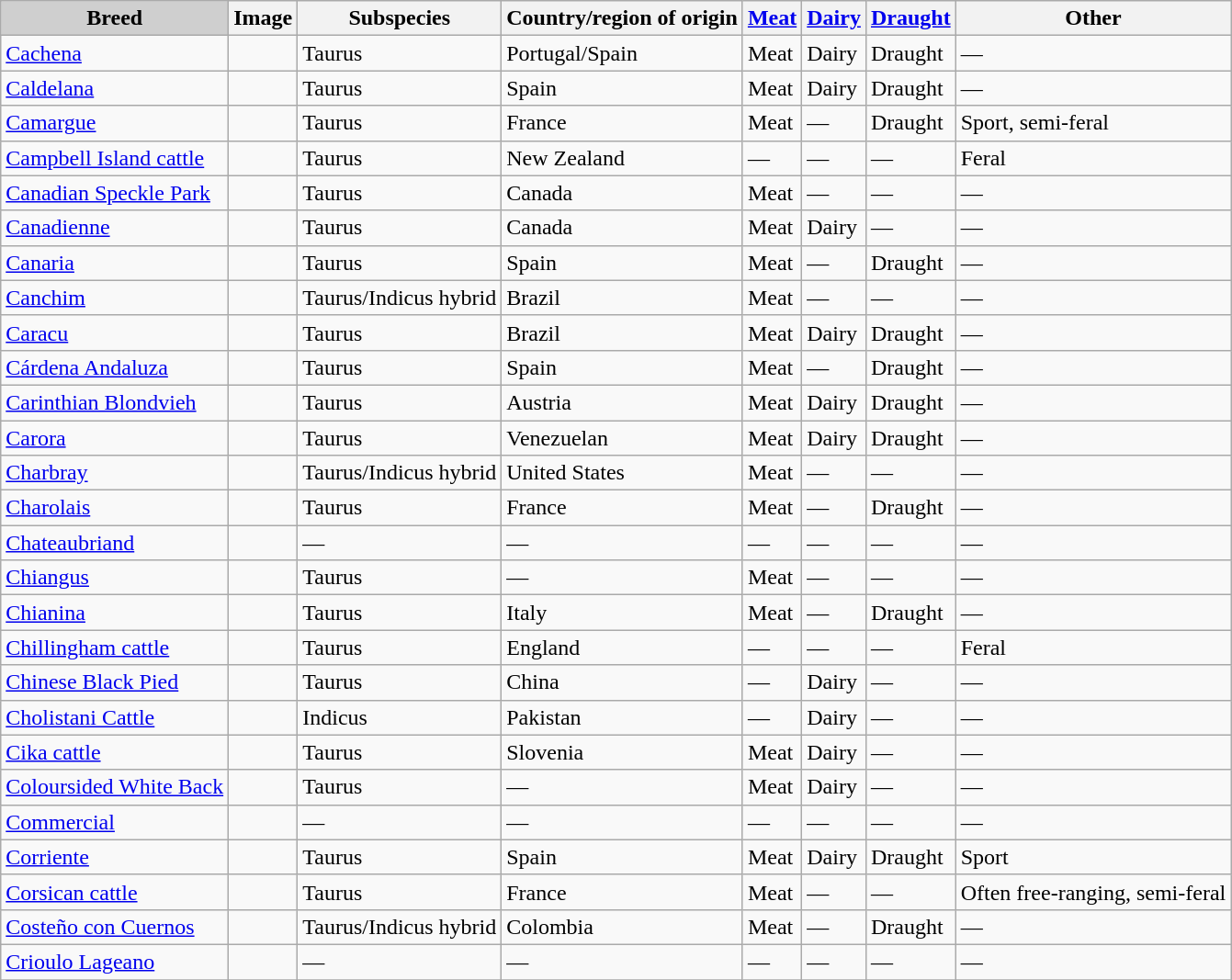<table class="wikitable sortable">
<tr>
<th style="background-color:#cfcfcf;">Breed</th>
<th>Image</th>
<th>Subspecies</th>
<th>Country/region of origin</th>
<th><a href='#'>Meat</a></th>
<th><a href='#'>Dairy</a></th>
<th><a href='#'>Draught</a></th>
<th>Other</th>
</tr>
<tr>
<td><a href='#'>Cachena</a></td>
<td></td>
<td>Taurus</td>
<td>Portugal/Spain</td>
<td>Meat</td>
<td>Dairy</td>
<td>Draught</td>
<td>—</td>
</tr>
<tr>
<td><a href='#'>Caldelana</a></td>
<td></td>
<td>Taurus</td>
<td>Spain</td>
<td>Meat</td>
<td>Dairy</td>
<td>Draught</td>
<td>—</td>
</tr>
<tr>
<td><a href='#'>Camargue</a></td>
<td></td>
<td>Taurus</td>
<td>France</td>
<td>Meat</td>
<td>—</td>
<td>Draught</td>
<td>Sport, semi-feral</td>
</tr>
<tr>
<td><a href='#'>Campbell Island cattle</a></td>
<td></td>
<td>Taurus</td>
<td>New Zealand</td>
<td>—</td>
<td>—</td>
<td>—</td>
<td>Feral</td>
</tr>
<tr>
<td><a href='#'>Canadian Speckle Park</a></td>
<td></td>
<td>Taurus</td>
<td>Canada</td>
<td>Meat</td>
<td>—</td>
<td>—</td>
<td>—</td>
</tr>
<tr>
<td><a href='#'>Canadienne</a></td>
<td></td>
<td>Taurus</td>
<td>Canada</td>
<td>Meat</td>
<td>Dairy</td>
<td>—</td>
<td>—</td>
</tr>
<tr>
<td><a href='#'>Canaria</a></td>
<td></td>
<td>Taurus</td>
<td>Spain</td>
<td>Meat</td>
<td>—</td>
<td>Draught</td>
<td>—</td>
</tr>
<tr>
<td><a href='#'>Canchim</a></td>
<td></td>
<td>Taurus/Indicus hybrid</td>
<td>Brazil</td>
<td>Meat</td>
<td>—</td>
<td>—</td>
<td>—</td>
</tr>
<tr>
<td><a href='#'>Caracu</a></td>
<td></td>
<td>Taurus</td>
<td>Brazil</td>
<td>Meat</td>
<td>Dairy</td>
<td>Draught</td>
<td>—</td>
</tr>
<tr>
<td><a href='#'>Cárdena Andaluza</a></td>
<td></td>
<td>Taurus</td>
<td>Spain</td>
<td>Meat</td>
<td>—</td>
<td>Draught</td>
<td>—</td>
</tr>
<tr>
<td><a href='#'>Carinthian Blondvieh</a></td>
<td></td>
<td>Taurus</td>
<td>Austria</td>
<td>Meat</td>
<td>Dairy</td>
<td>Draught</td>
<td>—</td>
</tr>
<tr>
<td><a href='#'>Carora</a></td>
<td></td>
<td>Taurus</td>
<td>Venezuelan</td>
<td>Meat</td>
<td>Dairy</td>
<td>Draught</td>
<td>—</td>
</tr>
<tr>
<td><a href='#'>Charbray</a></td>
<td></td>
<td>Taurus/Indicus hybrid</td>
<td>United States</td>
<td>Meat</td>
<td>—</td>
<td>—</td>
<td>—</td>
</tr>
<tr>
<td><a href='#'>Charolais</a></td>
<td></td>
<td>Taurus</td>
<td>France</td>
<td>Meat</td>
<td>—</td>
<td>Draught</td>
<td>—</td>
</tr>
<tr>
<td><a href='#'>Chateaubriand</a></td>
<td></td>
<td>—</td>
<td>—</td>
<td>—</td>
<td>—</td>
<td>—</td>
<td>—</td>
</tr>
<tr>
<td><a href='#'>Chiangus</a></td>
<td></td>
<td>Taurus</td>
<td>—</td>
<td>Meat</td>
<td>—</td>
<td>—</td>
<td>—</td>
</tr>
<tr>
<td><a href='#'>Chianina</a></td>
<td></td>
<td>Taurus</td>
<td>Italy</td>
<td>Meat</td>
<td>—</td>
<td>Draught</td>
<td>—</td>
</tr>
<tr>
<td><a href='#'>Chillingham cattle</a></td>
<td></td>
<td>Taurus</td>
<td>England</td>
<td>—</td>
<td>—</td>
<td>—</td>
<td>Feral</td>
</tr>
<tr>
<td><a href='#'>Chinese Black Pied</a></td>
<td></td>
<td>Taurus</td>
<td>China</td>
<td>—</td>
<td>Dairy</td>
<td>—</td>
<td>—</td>
</tr>
<tr>
<td><a href='#'>Cholistani Cattle</a></td>
<td></td>
<td>Indicus</td>
<td>Pakistan</td>
<td>—</td>
<td>Dairy</td>
<td>—</td>
<td>—</td>
</tr>
<tr>
<td><a href='#'>Cika cattle</a></td>
<td></td>
<td>Taurus</td>
<td>Slovenia</td>
<td>Meat</td>
<td>Dairy</td>
<td>—</td>
<td>—</td>
</tr>
<tr>
<td><a href='#'>Coloursided White Back</a></td>
<td></td>
<td>Taurus</td>
<td>—</td>
<td>Meat</td>
<td>Dairy</td>
<td>—</td>
<td>—</td>
</tr>
<tr>
<td><a href='#'>Commercial</a></td>
<td></td>
<td>—</td>
<td>—</td>
<td>—</td>
<td>—</td>
<td>—</td>
<td>—</td>
</tr>
<tr>
<td><a href='#'>Corriente</a></td>
<td></td>
<td>Taurus</td>
<td>Spain</td>
<td>Meat</td>
<td>Dairy</td>
<td>Draught</td>
<td>Sport</td>
</tr>
<tr>
<td><a href='#'>Corsican cattle</a></td>
<td></td>
<td>Taurus</td>
<td>France</td>
<td>Meat</td>
<td>—</td>
<td>—</td>
<td>Often free-ranging, semi-feral</td>
</tr>
<tr>
<td><a href='#'>Costeño con Cuernos</a></td>
<td></td>
<td>Taurus/Indicus  hybrid</td>
<td>Colombia</td>
<td>Meat</td>
<td>—</td>
<td>Draught</td>
<td>—</td>
</tr>
<tr>
<td><a href='#'>Crioulo Lageano</a></td>
<td></td>
<td>—</td>
<td>—</td>
<td>—</td>
<td>—</td>
<td>—</td>
<td>—</td>
</tr>
<tr class="sortbottom">
</tr>
</table>
